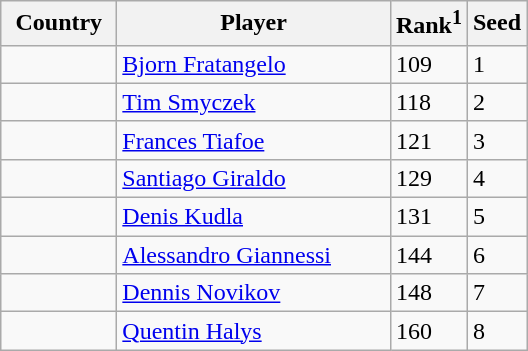<table class="sortable wikitable">
<tr>
<th width="70">Country</th>
<th width="175">Player</th>
<th>Rank<sup>1</sup></th>
<th>Seed</th>
</tr>
<tr>
<td></td>
<td><a href='#'>Bjorn Fratangelo</a></td>
<td>109</td>
<td>1</td>
</tr>
<tr>
<td></td>
<td><a href='#'>Tim Smyczek</a></td>
<td>118</td>
<td>2</td>
</tr>
<tr>
<td></td>
<td><a href='#'>Frances Tiafoe</a></td>
<td>121</td>
<td>3</td>
</tr>
<tr>
<td></td>
<td><a href='#'>Santiago Giraldo</a></td>
<td>129</td>
<td>4</td>
</tr>
<tr>
<td></td>
<td><a href='#'>Denis Kudla</a></td>
<td>131</td>
<td>5</td>
</tr>
<tr>
<td></td>
<td><a href='#'>Alessandro Giannessi</a></td>
<td>144</td>
<td>6</td>
</tr>
<tr>
<td></td>
<td><a href='#'>Dennis Novikov</a></td>
<td>148</td>
<td>7</td>
</tr>
<tr>
<td></td>
<td><a href='#'>Quentin Halys</a></td>
<td>160</td>
<td>8</td>
</tr>
</table>
